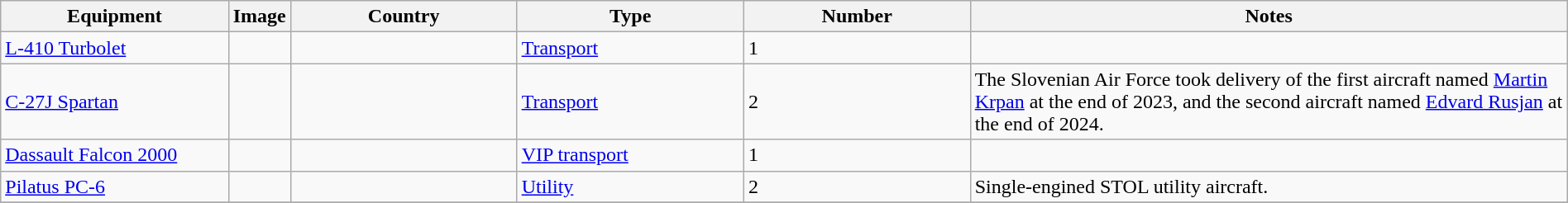<table class="wikitable" style="width:100%;">
<tr>
<th style="width:15%;">Equipment</th>
<th style="width:0%;">Image</th>
<th style="width:15%;">Country</th>
<th style="width:15%;">Type</th>
<th style="width:15%;">Number</th>
<th style="width:40%;">Notes</th>
</tr>
<tr>
<td><a href='#'>L-410 Turbolet</a></td>
<td></td>
<td></td>
<td><a href='#'>Transport</a></td>
<td>1</td>
<td></td>
</tr>
<tr>
<td><a href='#'>C-27J Spartan</a></td>
<td></td>
<td></td>
<td><a href='#'>Transport</a></td>
<td>2</td>
<td>The Slovenian Air Force took delivery of the first aircraft named <a href='#'>Martin Krpan</a> at the end of 2023, and the second aircraft named <a href='#'>Edvard Rusjan</a> at the end of 2024.</td>
</tr>
<tr>
<td><a href='#'>Dassault Falcon 2000</a></td>
<td></td>
<td></td>
<td><a href='#'>VIP transport</a></td>
<td>1</td>
<td></td>
</tr>
<tr>
<td><a href='#'>Pilatus PC-6</a></td>
<td></td>
<td></td>
<td><a href='#'>Utility</a></td>
<td>2</td>
<td>Single-engined STOL utility aircraft.</td>
</tr>
<tr>
</tr>
</table>
